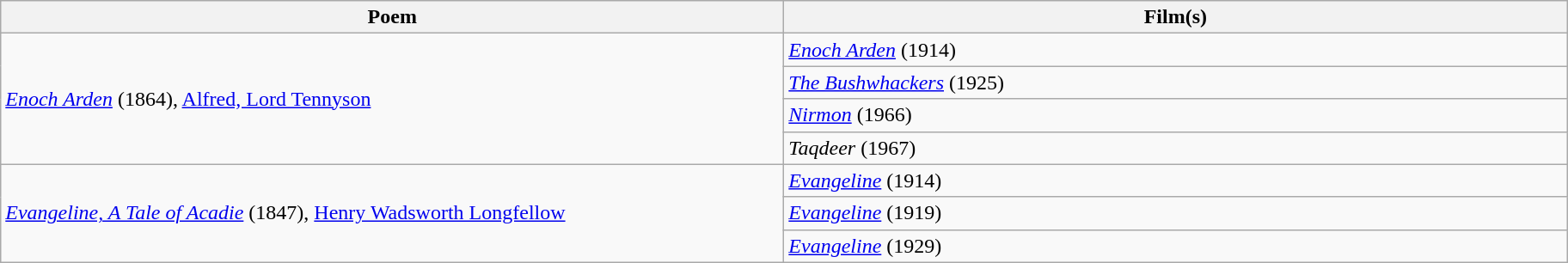<table class="wikitable">
<tr>
<th width="600">Poem</th>
<th width="600">Film(s)</th>
</tr>
<tr>
<td rowspan="4"><em><a href='#'>Enoch Arden</a></em> (1864), <a href='#'>Alfred, Lord Tennyson</a></td>
<td><em><a href='#'>Enoch Arden</a></em> (1914)</td>
</tr>
<tr>
<td><em><a href='#'>The Bushwhackers</a></em> (1925)</td>
</tr>
<tr>
<td><em><a href='#'>Nirmon</a></em> (1966)</td>
</tr>
<tr>
<td><em>Taqdeer</em> (1967)</td>
</tr>
<tr>
<td rowspan="3"><em><a href='#'>Evangeline, A Tale of Acadie</a></em> (1847), <a href='#'>Henry Wadsworth Longfellow</a></td>
<td><em><a href='#'>Evangeline</a></em> (1914)</td>
</tr>
<tr>
<td><em><a href='#'>Evangeline</a></em> (1919)</td>
</tr>
<tr>
<td><em><a href='#'>Evangeline</a></em> (1929)</td>
</tr>
</table>
